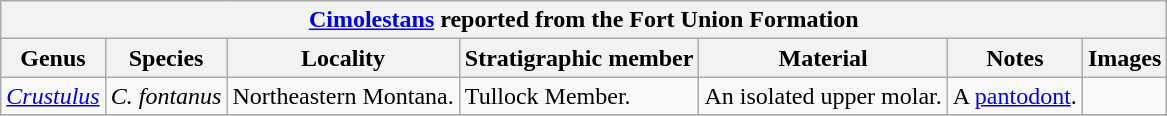<table class="wikitable" align="center">
<tr>
<th colspan="7" align="center"><strong><a href='#'>Cimolestans</a> reported from the Fort Union Formation</strong></th>
</tr>
<tr>
<th>Genus</th>
<th>Species</th>
<th>Locality</th>
<th><strong>Stratigraphic member</strong></th>
<th><strong>Material</strong></th>
<th>Notes</th>
<th>Images</th>
</tr>
<tr>
<td><em><a href='#'>Crustulus</a></em></td>
<td><em>C. fontanus</em></td>
<td>Northeastern Montana.</td>
<td>Tullock Member.</td>
<td>An isolated upper molar.</td>
<td>A <a href='#'>pantodont</a>.</td>
<td></td>
</tr>
<tr>
</tr>
</table>
